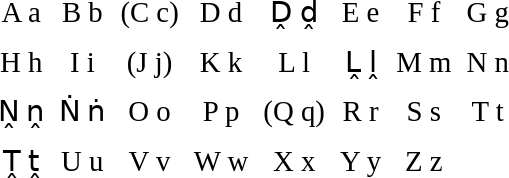<table cellpadding=4 style="font-size:larger; text-align:center;" summary="Thirty-one letters of the Venda alphabet, capital and small">
<tr>
<td>A a</td>
<td>B b</td>
<td>(C c)</td>
<td>D d</td>
<td>Ḓ ḓ</td>
<td>E e</td>
<td>F f</td>
<td>G g</td>
<td></td>
</tr>
<tr>
<td>H h</td>
<td>I i</td>
<td>(J j)</td>
<td>K k</td>
<td>L l</td>
<td>Ḽ ḽ</td>
<td>M m</td>
<td>N n</td>
<td></td>
</tr>
<tr>
<td>Ṋ ṋ</td>
<td>Ṅ ṅ</td>
<td>O o</td>
<td>P p</td>
<td>(Q q)</td>
<td>R r</td>
<td>S s</td>
<td>T t</td>
<td></td>
</tr>
<tr>
<td>Ṱ ṱ</td>
<td>U u</td>
<td>V v</td>
<td>W w</td>
<td>X x</td>
<td>Y y</td>
<td>Z z</td>
<td></td>
</tr>
</table>
